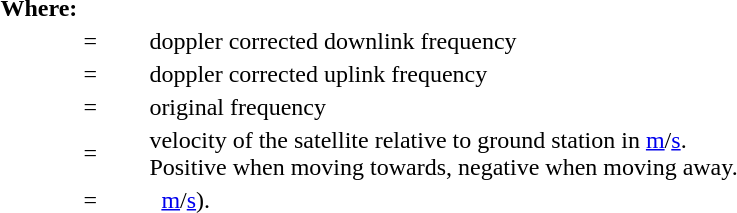<table>
<tr>
<th>Where:</th>
</tr>
<tr>
<td></td>
<td width="40">=</td>
<td>doppler corrected downlink frequency</td>
</tr>
<tr>
<td></td>
<td>=</td>
<td>doppler corrected uplink frequency</td>
</tr>
<tr>
<td></td>
<td>=</td>
<td>original frequency</td>
</tr>
<tr>
<td></td>
<td>=</td>
<td>velocity of the satellite relative to ground station in <a href='#'>m</a>/<a href='#'>s</a>.<br>Positive when moving towards, negative when moving away.</td>
</tr>
<tr>
<td></td>
<td>=</td>
<td>  <a href='#'>m</a>/<a href='#'>s</a>).</td>
</tr>
<tr>
</tr>
</table>
